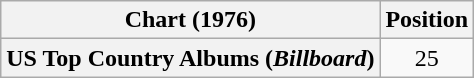<table class="wikitable plainrowheaders" style="text-align:center">
<tr>
<th scope="col">Chart (1976)</th>
<th scope="col">Position</th>
</tr>
<tr>
<th scope="row">US Top Country Albums (<em>Billboard</em>)</th>
<td>25</td>
</tr>
</table>
